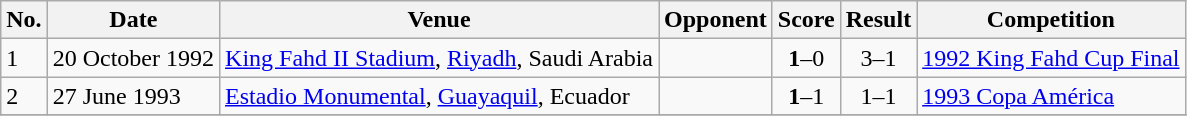<table class="wikitable">
<tr>
<th>No.</th>
<th>Date</th>
<th>Venue</th>
<th>Opponent</th>
<th>Score</th>
<th>Result</th>
<th>Competition</th>
</tr>
<tr>
<td>1</td>
<td>20 October 1992</td>
<td><a href='#'>King Fahd II Stadium</a>, <a href='#'>Riyadh</a>, Saudi Arabia</td>
<td></td>
<td style="text-align:center"><strong>1</strong>–0</td>
<td style="text-align:center">3–1</td>
<td><a href='#'>1992 King Fahd Cup Final</a></td>
</tr>
<tr>
<td>2</td>
<td>27 June 1993</td>
<td><a href='#'>Estadio Monumental</a>, <a href='#'>Guayaquil</a>, Ecuador</td>
<td></td>
<td style="text-align:center"><strong>1</strong>–1</td>
<td style="text-align:center">1–1</td>
<td><a href='#'>1993 Copa América</a></td>
</tr>
<tr>
</tr>
</table>
